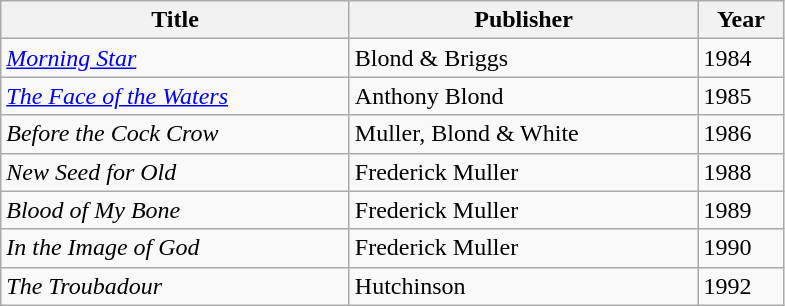<table class="wikitable">
<tr>
<th width="225">Title</th>
<th width="225">Publisher</th>
<th width="50">Year</th>
</tr>
<tr>
<td><em><a href='#'>Morning Star</a></em></td>
<td>Blond & Briggs</td>
<td>1984</td>
</tr>
<tr>
<td><em><a href='#'>The Face of the Waters</a></em></td>
<td>Anthony Blond</td>
<td>1985</td>
</tr>
<tr>
<td><em>Before the Cock Crow</em></td>
<td>Muller, Blond & White</td>
<td>1986</td>
</tr>
<tr>
<td><em>New Seed for Old</em></td>
<td>Frederick Muller</td>
<td>1988</td>
</tr>
<tr>
<td><em>Blood of My Bone</em></td>
<td>Frederick Muller</td>
<td>1989</td>
</tr>
<tr>
<td><em>In the Image of God</em></td>
<td>Frederick Muller</td>
<td>1990</td>
</tr>
<tr>
<td><em>The Troubadour</em></td>
<td>Hutchinson</td>
<td>1992</td>
</tr>
</table>
